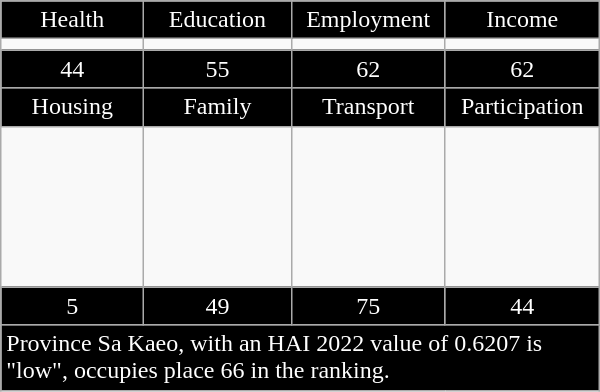<table class="wikitable floatright" style="width:400px;">
<tr>
<td style="text-align:center; width:100px; background:black; color:white;">Health</td>
<td style="text-align:center; width:100px; background:black; color:white;">Education</td>
<td style="text-align:center; width:100px; background:black; color:white;">Employment</td>
<td style="text-align:center; width:100px; background:black; color:white;">Income</td>
</tr>
<tr>
<td></td>
<td></td>
<td></td>
<td></td>
</tr>
<tr>
<td style="text-align:center; background:black; color:white;">44</td>
<td style="text-align:center; background:black; color:white;">55</td>
<td style="text-align:center; background:black; color:white;">62</td>
<td style="text-align:center; background:black; color:white;">62</td>
</tr>
<tr>
<td style="text-align:center; background:black; color:white;">Housing</td>
<td style="text-align:center; background:black; color:white;">Family</td>
<td style="text-align:center; background:black; color:white;">Transport</td>
<td style="text-align:center; background:black; color:white;">Participation</td>
</tr>
<tr>
<td style="height:100px;"></td>
<td></td>
<td></td>
<td></td>
</tr>
<tr>
<td style="text-align:center; background:black; color:white;">5</td>
<td style="text-align:center; background:black; color:white;">49</td>
<td style="text-align:center; background:black; color:white;">75</td>
<td style="text-align:center; background:black; color:white;">44</td>
</tr>
<tr>
<td colspan="4"; style="background:black; color:white;">Province Sa Kaeo, with an HAI 2022 value of 0.6207 is "low", occupies place 66 in the ranking.</td>
</tr>
</table>
